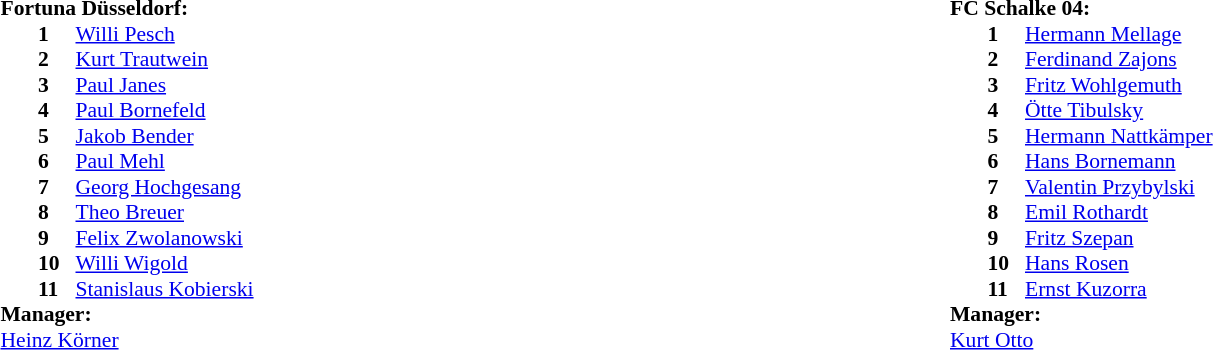<table width="100%">
<tr>
<td valign="top" width="50%"><br><table style="font-size: 90%" cellspacing="0" cellpadding="0">
<tr>
<td colspan="4"><strong>Fortuna Düsseldorf:</strong></td>
</tr>
<tr>
<th width="25"></th>
<th width="25"></th>
</tr>
<tr>
<td></td>
<td><strong>1</strong></td>
<td><a href='#'>Willi Pesch</a></td>
</tr>
<tr>
<td></td>
<td><strong>2</strong></td>
<td><a href='#'>Kurt Trautwein</a></td>
</tr>
<tr>
<td></td>
<td><strong>3</strong></td>
<td><a href='#'>Paul Janes</a></td>
</tr>
<tr>
<td></td>
<td><strong>4</strong></td>
<td><a href='#'>Paul Bornefeld</a></td>
</tr>
<tr>
<td></td>
<td><strong>5</strong></td>
<td><a href='#'>Jakob Bender</a></td>
</tr>
<tr>
<td></td>
<td><strong>6</strong></td>
<td><a href='#'>Paul Mehl</a> </td>
</tr>
<tr>
<td></td>
<td><strong>7</strong></td>
<td><a href='#'>Georg Hochgesang</a> </td>
</tr>
<tr>
<td></td>
<td><strong>8</strong></td>
<td><a href='#'>Theo Breuer</a></td>
</tr>
<tr>
<td></td>
<td><strong>9</strong></td>
<td><a href='#'>Felix Zwolanowski</a> </td>
</tr>
<tr>
<td></td>
<td><strong>10</strong></td>
<td><a href='#'>Willi Wigold</a></td>
</tr>
<tr>
<td></td>
<td><strong>11</strong></td>
<td><a href='#'>Stanislaus Kobierski</a></td>
</tr>
<tr>
<td colspan=4><strong>Manager:</strong></td>
</tr>
<tr>
<td colspan="4"><a href='#'>Heinz Körner</a></td>
</tr>
</table>
</td>
<td valign="top"></td>
<td valign="top" width="50%"><br><table style="font-size: 90%" cellspacing="0" cellpadding="0">
<tr>
<td colspan="4"><strong>FC Schalke 04:</strong></td>
</tr>
<tr>
<th width="25"></th>
<th width="25"></th>
</tr>
<tr>
<td></td>
<td><strong>1</strong></td>
<td><a href='#'>Hermann Mellage</a></td>
</tr>
<tr>
<td></td>
<td><strong>2</strong></td>
<td><a href='#'>Ferdinand Zajons</a></td>
</tr>
<tr>
<td></td>
<td><strong>3</strong></td>
<td><a href='#'>Fritz Wohlgemuth</a></td>
</tr>
<tr>
<td></td>
<td><strong>4</strong></td>
<td><a href='#'>Ötte Tibulsky</a></td>
</tr>
<tr>
<td></td>
<td><strong>5</strong></td>
<td><a href='#'>Hermann Nattkämper</a></td>
</tr>
<tr>
<td></td>
<td><strong>6</strong></td>
<td><a href='#'>Hans Bornemann</a></td>
</tr>
<tr>
<td></td>
<td><strong>7</strong></td>
<td><a href='#'>Valentin Przybylski</a></td>
</tr>
<tr>
<td></td>
<td><strong>8</strong></td>
<td><a href='#'>Emil Rothardt</a></td>
</tr>
<tr>
<td></td>
<td><strong>9</strong></td>
<td><a href='#'>Fritz Szepan</a></td>
</tr>
<tr>
<td></td>
<td><strong>10</strong></td>
<td><a href='#'>Hans Rosen</a></td>
</tr>
<tr>
<td></td>
<td><strong>11</strong></td>
<td><a href='#'>Ernst Kuzorra</a></td>
</tr>
<tr>
<td colspan=4><strong>Manager:</strong></td>
</tr>
<tr>
<td colspan="4"><a href='#'>Kurt Otto</a></td>
</tr>
</table>
</td>
</tr>
</table>
